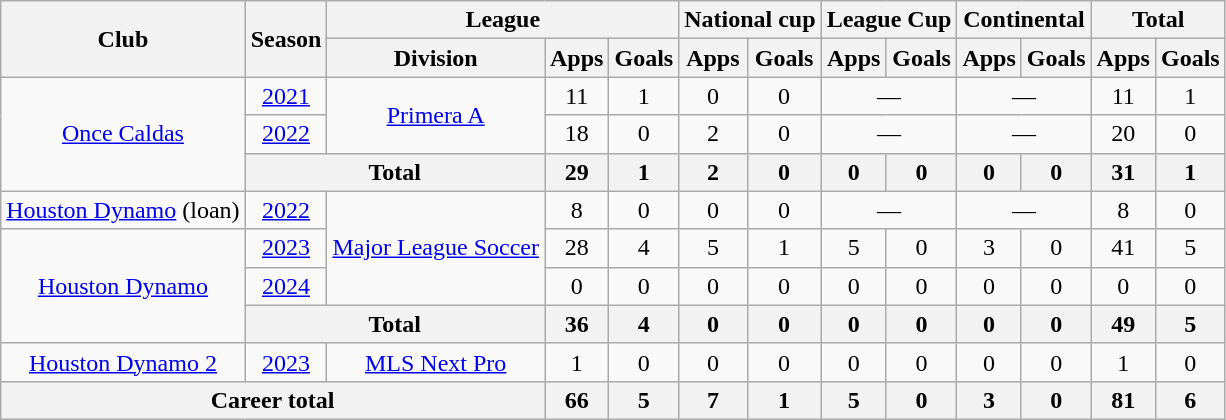<table class="wikitable" style="text-align:center">
<tr>
<th rowspan="2">Club</th>
<th rowspan="2">Season</th>
<th colspan="3">League</th>
<th colspan="2">National cup</th>
<th colspan="2">League Cup</th>
<th colspan="2">Continental</th>
<th colspan="2">Total</th>
</tr>
<tr>
<th>Division</th>
<th>Apps</th>
<th>Goals</th>
<th>Apps</th>
<th>Goals</th>
<th>Apps</th>
<th>Goals</th>
<th>Apps</th>
<th>Goals</th>
<th>Apps</th>
<th>Goals</th>
</tr>
<tr>
<td rowspan="3"><a href='#'>Once Caldas</a></td>
<td><a href='#'>2021</a></td>
<td rowspan="2"><a href='#'>Primera A</a></td>
<td>11</td>
<td>1</td>
<td>0</td>
<td>0</td>
<td colspan="2">—</td>
<td colspan="2">—</td>
<td>11</td>
<td>1</td>
</tr>
<tr>
<td><a href='#'>2022</a></td>
<td>18</td>
<td>0</td>
<td>2</td>
<td>0</td>
<td colspan="2">—</td>
<td colspan="2">—</td>
<td>20</td>
<td>0</td>
</tr>
<tr>
<th colspan="2">Total</th>
<th>29</th>
<th>1</th>
<th>2</th>
<th>0</th>
<th>0</th>
<th>0</th>
<th>0</th>
<th>0</th>
<th>31</th>
<th>1</th>
</tr>
<tr>
<td><a href='#'>Houston Dynamo</a> (loan)</td>
<td><a href='#'>2022</a></td>
<td rowspan="3"><a href='#'>Major League Soccer</a></td>
<td>8</td>
<td>0</td>
<td>0</td>
<td>0</td>
<td colspan="2">—</td>
<td colspan="2">—</td>
<td>8</td>
<td>0</td>
</tr>
<tr>
<td rowspan="3"><a href='#'>Houston Dynamo</a></td>
<td><a href='#'>2023</a></td>
<td>28</td>
<td>4</td>
<td>5</td>
<td>1</td>
<td>5</td>
<td>0</td>
<td>3</td>
<td>0</td>
<td>41</td>
<td>5</td>
</tr>
<tr>
<td><a href='#'>2024</a></td>
<td>0</td>
<td>0</td>
<td>0</td>
<td>0</td>
<td>0</td>
<td>0</td>
<td>0</td>
<td>0</td>
<td>0</td>
<td>0</td>
</tr>
<tr>
<th colspan="2">Total</th>
<th>36</th>
<th>4</th>
<th>0</th>
<th>0</th>
<th>0</th>
<th>0</th>
<th>0</th>
<th>0</th>
<th>49</th>
<th>5</th>
</tr>
<tr>
<td><a href='#'>Houston Dynamo 2</a></td>
<td><a href='#'>2023</a></td>
<td><a href='#'>MLS Next Pro</a></td>
<td>1</td>
<td>0</td>
<td>0</td>
<td>0</td>
<td>0</td>
<td>0</td>
<td>0</td>
<td>0</td>
<td>1</td>
<td>0</td>
</tr>
<tr>
<th colspan="3">Career total</th>
<th>66</th>
<th>5</th>
<th>7</th>
<th>1</th>
<th>5</th>
<th>0</th>
<th>3</th>
<th>0</th>
<th>81</th>
<th>6</th>
</tr>
</table>
